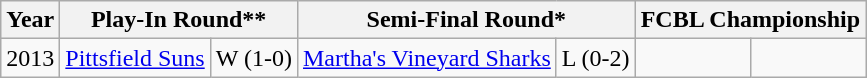<table class="wikitable">
<tr>
<th>Year</th>
<th colspan=2>Play-In Round**</th>
<th colspan=2>Semi-Final Round*</th>
<th colspan=2>FCBL Championship</th>
</tr>
<tr>
<td>2013</td>
<td><a href='#'>Pittsfield Suns</a></td>
<td>W (1-0)</td>
<td><a href='#'>Martha's Vineyard Sharks</a></td>
<td>L (0-2)</td>
<td></td>
<td></td>
</tr>
</table>
